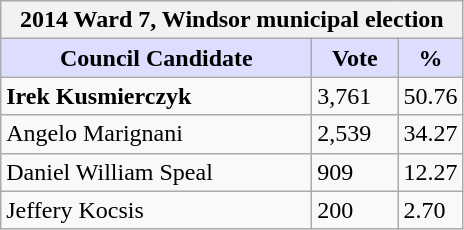<table class="wikitable sortable">
<tr>
<th colspan="3">2014 Ward 7, Windsor municipal election</th>
</tr>
<tr>
<th style="background:#ddf; width:200px;">Council Candidate</th>
<th style="background:#ddf; width:50px;">Vote</th>
<th style="background:#ddf; width:30px;">%</th>
</tr>
<tr>
<td><strong>Irek Kusmierczyk</strong></td>
<td>3,761</td>
<td>50.76</td>
</tr>
<tr>
<td>Angelo Marignani</td>
<td>2,539</td>
<td>34.27</td>
</tr>
<tr>
<td>Daniel William Speal</td>
<td>909</td>
<td>12.27</td>
</tr>
<tr>
<td>Jeffery Kocsis</td>
<td>200</td>
<td>2.70</td>
</tr>
</table>
